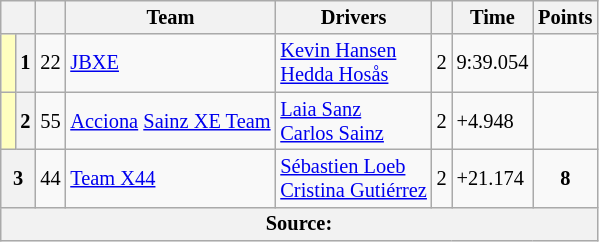<table class="wikitable" style="font-size: 85%">
<tr>
<th scope="col" colspan="2"></th>
<th scope="col"></th>
<th scope="col">Team</th>
<th scope="col">Drivers</th>
<th scope="col"></th>
<th scope="col">Time</th>
<th scope="col">Points</th>
</tr>
<tr>
<td style="background-color:#FFFFBF"> </td>
<th scope=row>1</th>
<td align=center>22</td>
<td> <a href='#'>JBXE</a></td>
<td> <a href='#'>Kevin Hansen</a><br> <a href='#'>Hedda Hosås</a></td>
<td>2</td>
<td>9:39.054</td>
<td></td>
</tr>
<tr>
<td style="background-color:#FFFFBF"> </td>
<th scope=row>2</th>
<td align=center>55</td>
<td> <a href='#'>Acciona</a>  <a href='#'>Sainz XE Team</a></td>
<td> <a href='#'>Laia Sanz</a><br> <a href='#'>Carlos Sainz</a></td>
<td>2</td>
<td>+4.948</td>
<td></td>
</tr>
<tr>
<th scope=row colspan=2>3</th>
<td align=center>44</td>
<td> <a href='#'>Team X44</a></td>
<td> <a href='#'>Sébastien Loeb</a><br> <a href='#'>Cristina Gutiérrez</a></td>
<td>2</td>
<td>+21.174</td>
<td align=center><strong>8</strong></td>
</tr>
<tr>
<th colspan="8">Source:</th>
</tr>
</table>
